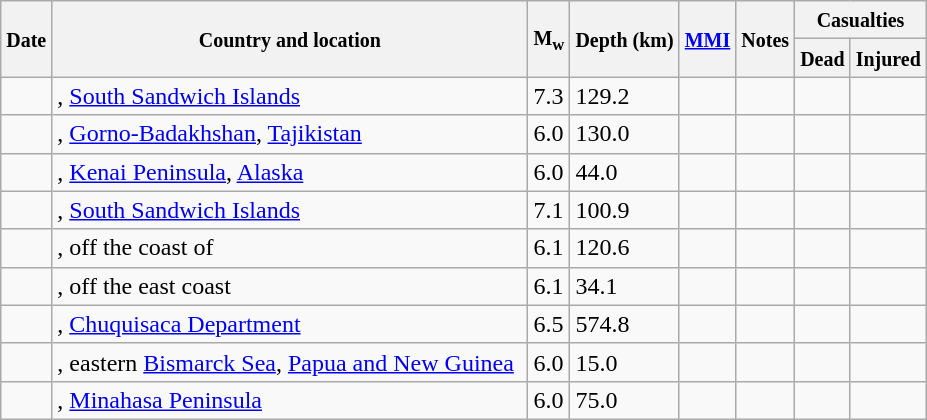<table class="wikitable sortable sort-under" style="border:1px black; margin-left:1em;">
<tr>
<th rowspan="2"><small>Date</small></th>
<th rowspan="2" style="width: 310px"><small>Country and location</small></th>
<th rowspan="2"><small>M<sub>w</sub></small></th>
<th rowspan="2"><small>Depth (km)</small></th>
<th rowspan="2"><small><a href='#'>MMI</a></small></th>
<th rowspan="2" class="unsortable"><small>Notes</small></th>
<th colspan="2"><small>Casualties</small></th>
</tr>
<tr>
<th><small>Dead</small></th>
<th><small>Injured</small></th>
</tr>
<tr>
<td></td>
<td>, <a href='#'>South Sandwich Islands</a></td>
<td>7.3</td>
<td>129.2</td>
<td></td>
<td></td>
<td></td>
<td></td>
</tr>
<tr>
<td></td>
<td>, <a href='#'>Gorno-Badakhshan</a>, <a href='#'>Tajikistan</a></td>
<td>6.0</td>
<td>130.0</td>
<td></td>
<td></td>
<td></td>
<td></td>
</tr>
<tr>
<td></td>
<td>, <a href='#'>Kenai Peninsula</a>, <a href='#'>Alaska</a></td>
<td>6.0</td>
<td>44.0</td>
<td></td>
<td></td>
<td></td>
<td></td>
</tr>
<tr>
<td></td>
<td>, <a href='#'>South Sandwich Islands</a></td>
<td>7.1</td>
<td>100.9</td>
<td></td>
<td></td>
<td></td>
<td></td>
</tr>
<tr>
<td></td>
<td>, off the coast of</td>
<td>6.1</td>
<td>120.6</td>
<td></td>
<td></td>
<td></td>
<td></td>
</tr>
<tr>
<td></td>
<td>, off the east coast</td>
<td>6.1</td>
<td>34.1</td>
<td></td>
<td></td>
<td></td>
<td></td>
</tr>
<tr>
<td></td>
<td>, <a href='#'>Chuquisaca Department</a></td>
<td>6.5</td>
<td>574.8</td>
<td></td>
<td></td>
<td></td>
<td></td>
</tr>
<tr>
<td></td>
<td>, eastern <a href='#'>Bismarck Sea</a>, <a href='#'>Papua and New Guinea</a></td>
<td>6.0</td>
<td>15.0</td>
<td></td>
<td></td>
<td></td>
<td></td>
</tr>
<tr>
<td></td>
<td>, <a href='#'>Minahasa Peninsula</a></td>
<td>6.0</td>
<td>75.0</td>
<td></td>
<td></td>
<td></td>
<td></td>
</tr>
</table>
